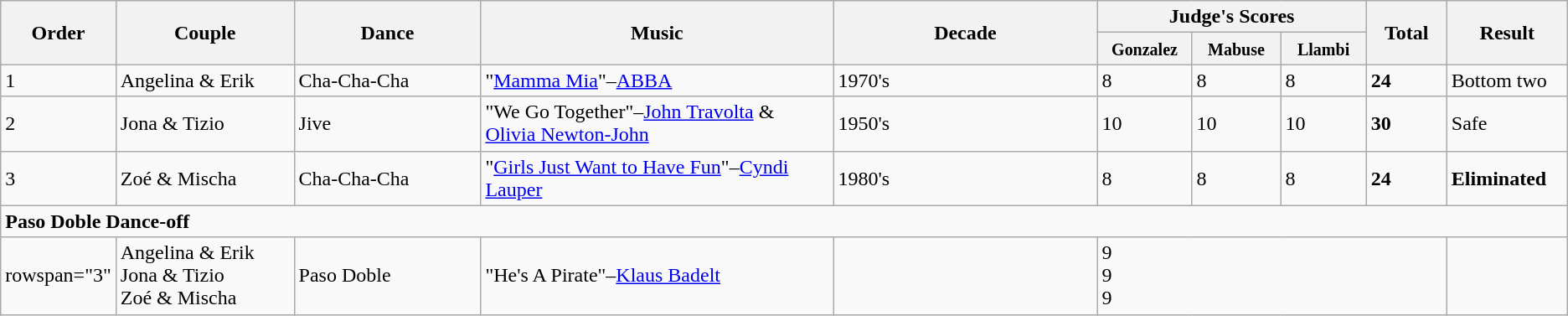<table class="wikitable nowrap sortable center">
<tr>
<th rowspan="2" style="width: 4em">Order</th>
<th rowspan="2" style="width: 17em">Couple</th>
<th rowspan="2" style="width: 20em">Dance</th>
<th rowspan="2" style="width: 40em">Music</th>
<th rowspan="2" style="width: 30em">Decade</th>
<th colspan="3">Judge's Scores</th>
<th rowspan="2" style="width: 6em">Total</th>
<th rowspan="2" style="width: 7em">Result</th>
</tr>
<tr>
<th style="width: 6em"><small>Gonzalez</small></th>
<th style="width: 6em"><small>Mabuse</small></th>
<th style="width: 6em"><small>Llambi</small></th>
</tr>
<tr>
<td>1</td>
<td>Angelina & Erik</td>
<td>Cha-Cha-Cha</td>
<td>"<a href='#'>Mamma Mia</a>"–<a href='#'>ABBA</a></td>
<td>1970's</td>
<td>8</td>
<td>8</td>
<td>8</td>
<td><strong>24</strong></td>
<td>Bottom two</td>
</tr>
<tr>
<td>2</td>
<td>Jona & Tizio</td>
<td>Jive</td>
<td>"We Go Together"–<a href='#'>John Travolta</a> & <a href='#'>Olivia Newton-John</a></td>
<td>1950's</td>
<td>10</td>
<td>10</td>
<td>10</td>
<td><strong>30</strong></td>
<td>Safe</td>
</tr>
<tr>
<td>3</td>
<td>Zoé & Mischa</td>
<td>Cha-Cha-Cha</td>
<td>"<a href='#'>Girls Just Want to Have Fun</a>"–<a href='#'>Cyndi Lauper</a></td>
<td>1980's</td>
<td>8</td>
<td>8</td>
<td>8</td>
<td><strong>24</strong></td>
<td><strong>Eliminated</strong></td>
</tr>
<tr>
<td colspan="10"><strong>Paso Doble Dance-off</strong></td>
</tr>
<tr>
<td>rowspan="3" </td>
<td>Angelina & Erik<br>Jona & Tizio<br>Zoé & Mischa</td>
<td>Paso Doble</td>
<td>"He's A Pirate"–<a href='#'>Klaus Badelt</a></td>
<td></td>
<td colspan="4">9<br>9<br>9</td>
<td></td>
</tr>
</table>
